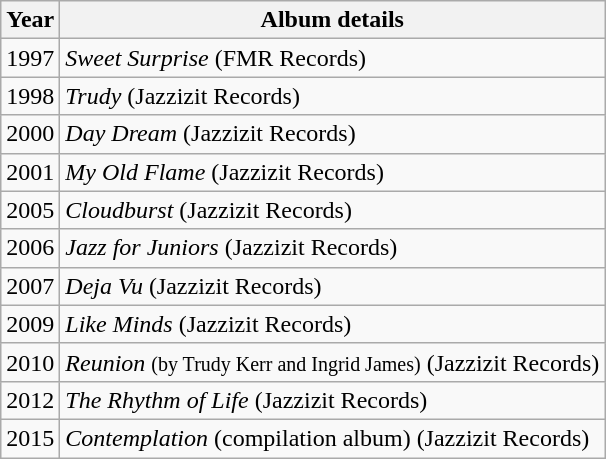<table class="wikitable">
<tr>
<th>Year</th>
<th>Album details</th>
</tr>
<tr>
<td>1997</td>
<td><em>Sweet Surprise</em> (FMR Records)</td>
</tr>
<tr>
<td>1998</td>
<td><em>Trudy</em> (Jazzizit Records)</td>
</tr>
<tr>
<td>2000</td>
<td><em>Day Dream</em> (Jazzizit Records)</td>
</tr>
<tr>
<td>2001</td>
<td><em>My Old Flame</em> (Jazzizit Records)</td>
</tr>
<tr>
<td>2005</td>
<td><em>Cloudburst</em> (Jazzizit Records)</td>
</tr>
<tr>
<td>2006</td>
<td><em>Jazz for Juniors</em> (Jazzizit Records)</td>
</tr>
<tr>
<td>2007</td>
<td><em>Deja Vu</em> (Jazzizit Records)</td>
</tr>
<tr>
<td>2009</td>
<td><em>Like Minds</em> (Jazzizit Records)</td>
</tr>
<tr>
<td>2010</td>
<td><em>Reunion</em> <small>(by Trudy Kerr and Ingrid James)</small> (Jazzizit Records)</td>
</tr>
<tr>
<td>2012</td>
<td><em>The Rhythm of Life</em> (Jazzizit Records)</td>
</tr>
<tr>
<td>2015</td>
<td><em>Contemplation</em> (compilation album) (Jazzizit Records)</td>
</tr>
</table>
